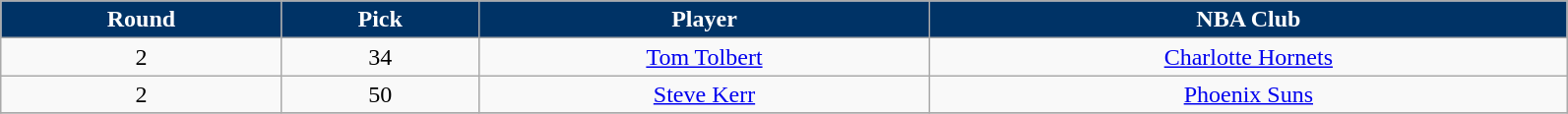<table class="wikitable" width="84%">
<tr align="center"  style="background:#003366;color:#FFFFFF;">
<td><strong>Round</strong></td>
<td><strong>Pick</strong></td>
<td><strong>Player</strong></td>
<td><strong>NBA Club</strong></td>
</tr>
<tr align="center" bgcolor="">
<td>2</td>
<td>34</td>
<td><a href='#'>Tom Tolbert</a></td>
<td><a href='#'>Charlotte Hornets</a></td>
</tr>
<tr align="center" bgcolor="">
<td>2</td>
<td>50</td>
<td><a href='#'>Steve Kerr</a></td>
<td><a href='#'>Phoenix Suns</a></td>
</tr>
<tr align="center" bgcolor="">
</tr>
</table>
